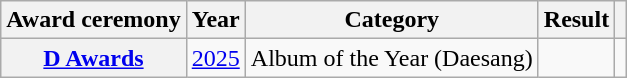<table class="wikitable plainrowheaders sortable" style="text-align:center">
<tr>
<th scope="col">Award ceremony</th>
<th scope="col">Year</th>
<th scope="col">Category</th>
<th scope="col">Result</th>
<th scope="col" class="unsortable"></th>
</tr>
<tr>
<th scope="row"><a href='#'>D Awards</a></th>
<td><a href='#'>2025</a></td>
<td>Album of the Year (Daesang)</td>
<td></td>
<td></td>
</tr>
</table>
